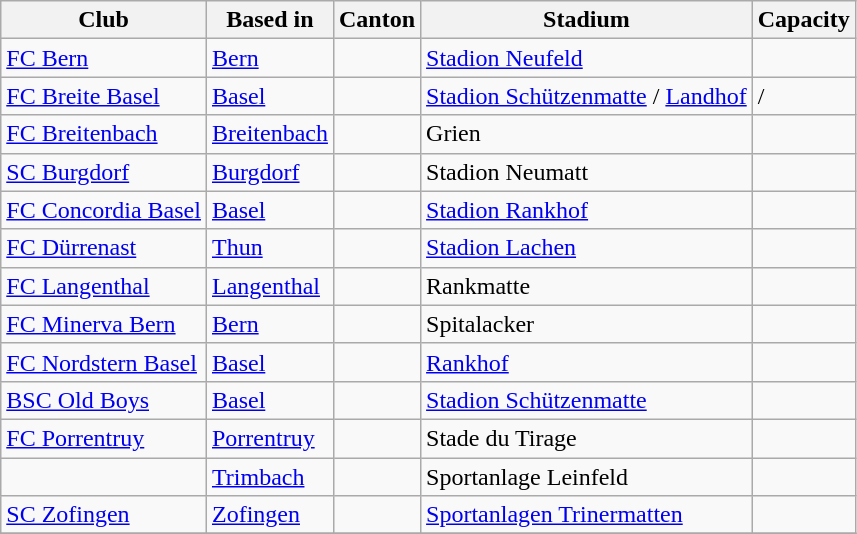<table class="wikitable">
<tr>
<th>Club</th>
<th>Based in</th>
<th>Canton</th>
<th>Stadium</th>
<th>Capacity</th>
</tr>
<tr>
<td><a href='#'>FC Bern</a></td>
<td><a href='#'>Bern</a></td>
<td></td>
<td><a href='#'>Stadion Neufeld</a></td>
<td></td>
</tr>
<tr>
<td><a href='#'>FC Breite Basel</a></td>
<td><a href='#'>Basel</a></td>
<td></td>
<td><a href='#'>Stadion Schützenmatte</a> / <a href='#'>Landhof</a></td>
<td> / </td>
</tr>
<tr>
<td><a href='#'>FC Breitenbach</a></td>
<td><a href='#'>Breitenbach</a></td>
<td></td>
<td>Grien</td>
<td></td>
</tr>
<tr>
<td><a href='#'>SC Burgdorf</a></td>
<td><a href='#'>Burgdorf</a></td>
<td></td>
<td>Stadion Neumatt</td>
<td></td>
</tr>
<tr>
<td><a href='#'>FC Concordia Basel</a></td>
<td><a href='#'>Basel</a></td>
<td></td>
<td><a href='#'>Stadion Rankhof</a></td>
<td></td>
</tr>
<tr>
<td><a href='#'>FC Dürrenast</a></td>
<td><a href='#'>Thun</a></td>
<td></td>
<td><a href='#'>Stadion Lachen</a></td>
<td></td>
</tr>
<tr>
<td><a href='#'>FC Langenthal</a></td>
<td><a href='#'>Langenthal</a></td>
<td></td>
<td>Rankmatte</td>
<td></td>
</tr>
<tr>
<td><a href='#'>FC Minerva Bern</a></td>
<td><a href='#'>Bern</a></td>
<td></td>
<td>Spitalacker</td>
<td></td>
</tr>
<tr>
<td><a href='#'>FC Nordstern Basel</a></td>
<td><a href='#'>Basel</a></td>
<td></td>
<td><a href='#'>Rankhof</a></td>
<td></td>
</tr>
<tr>
<td><a href='#'>BSC Old Boys</a></td>
<td><a href='#'>Basel</a></td>
<td></td>
<td><a href='#'>Stadion Schützenmatte</a></td>
<td></td>
</tr>
<tr>
<td><a href='#'>FC Porrentruy</a></td>
<td><a href='#'>Porrentruy</a></td>
<td></td>
<td>Stade du Tirage</td>
<td></td>
</tr>
<tr>
<td></td>
<td><a href='#'>Trimbach</a></td>
<td></td>
<td>Sportanlage Leinfeld</td>
<td></td>
</tr>
<tr>
<td><a href='#'>SC Zofingen</a></td>
<td><a href='#'>Zofingen</a></td>
<td></td>
<td><a href='#'>Sportanlagen Trinermatten</a></td>
<td></td>
</tr>
<tr>
</tr>
</table>
